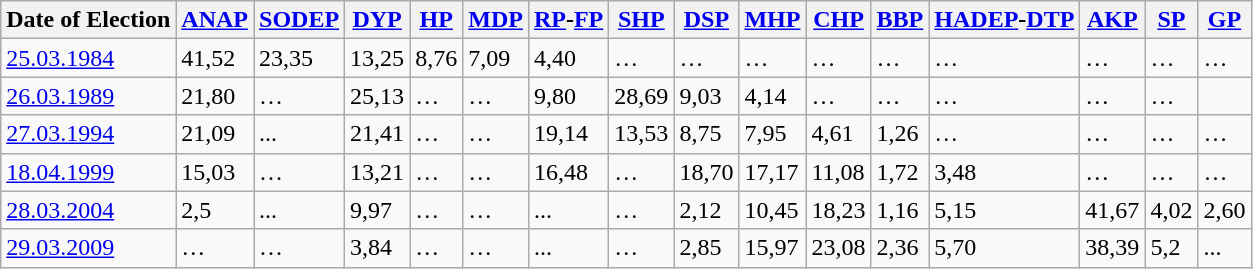<table class="wikitable sortable">
<tr>
<th>Date of Election</th>
<th><a href='#'>ANAP</a></th>
<th><a href='#'>SODEP</a></th>
<th><a href='#'>DYP</a></th>
<th><a href='#'>HP</a></th>
<th><a href='#'>MDP</a></th>
<th><a href='#'>RP</a>-<a href='#'>FP</a></th>
<th><a href='#'>SHP</a></th>
<th><a href='#'>DSP</a></th>
<th><a href='#'>MHP</a></th>
<th><a href='#'>CHP</a></th>
<th><a href='#'>BBP</a></th>
<th><a href='#'>HADEP</a>-<a href='#'>DTP</a></th>
<th><a href='#'>AKP</a></th>
<th><a href='#'>SP</a></th>
<th><a href='#'>GP</a></th>
</tr>
<tr>
<td><a href='#'>25.03.1984</a></td>
<td>41,52</td>
<td>23,35</td>
<td>13,25</td>
<td>8,76</td>
<td>7,09</td>
<td>4,40</td>
<td>…</td>
<td>…</td>
<td>…</td>
<td>…</td>
<td>…</td>
<td>…</td>
<td>…</td>
<td>…</td>
<td>…</td>
</tr>
<tr>
<td><a href='#'>26.03.1989</a></td>
<td>21,80</td>
<td>…</td>
<td>25,13</td>
<td>…</td>
<td>…</td>
<td>9,80</td>
<td>28,69</td>
<td>9,03</td>
<td>4,14</td>
<td>…</td>
<td>…</td>
<td>…</td>
<td>…</td>
<td>…</td>
<td …></td>
</tr>
<tr>
<td><a href='#'>27.03.1994</a></td>
<td>21,09</td>
<td>...</td>
<td>21,41</td>
<td>…</td>
<td>…</td>
<td>19,14</td>
<td>13,53</td>
<td>8,75</td>
<td>7,95</td>
<td>4,61</td>
<td>1,26</td>
<td>…</td>
<td>…</td>
<td>…</td>
<td>…</td>
</tr>
<tr>
<td><a href='#'>18.04.1999</a></td>
<td>15,03</td>
<td>…</td>
<td>13,21</td>
<td>…</td>
<td>…</td>
<td>16,48</td>
<td>…</td>
<td>18,70</td>
<td>17,17</td>
<td>11,08</td>
<td>1,72</td>
<td>3,48</td>
<td>…</td>
<td>…</td>
<td>…</td>
</tr>
<tr>
<td><a href='#'>28.03.2004</a></td>
<td>2,5</td>
<td>...</td>
<td>9,97</td>
<td>…</td>
<td>…</td>
<td>...</td>
<td>…</td>
<td>2,12</td>
<td>10,45</td>
<td>18,23</td>
<td>1,16</td>
<td>5,15</td>
<td>41,67</td>
<td>4,02</td>
<td>2,60</td>
</tr>
<tr>
<td><a href='#'>29.03.2009</a></td>
<td>…</td>
<td>…</td>
<td>3,84</td>
<td>…</td>
<td>…</td>
<td>...</td>
<td>…</td>
<td>2,85</td>
<td>15,97</td>
<td>23,08</td>
<td>2,36</td>
<td>5,70</td>
<td>38,39</td>
<td>5,2</td>
<td>...</td>
</tr>
</table>
